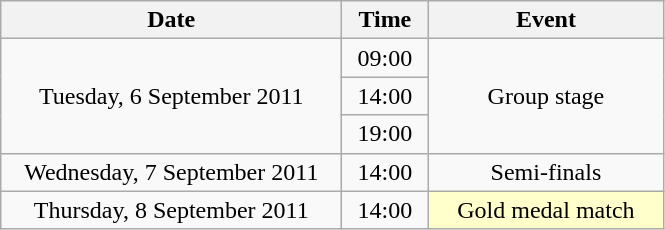<table class = "wikitable" style="text-align:center;">
<tr>
<th width=220>Date</th>
<th width=50>Time</th>
<th width=150>Event</th>
</tr>
<tr>
<td rowspan="3">Tuesday, 6 September 2011</td>
<td>09:00</td>
<td rowspan="3">Group stage</td>
</tr>
<tr>
<td>14:00</td>
</tr>
<tr>
<td>19:00</td>
</tr>
<tr>
<td>Wednesday, 7 September 2011</td>
<td>14:00</td>
<td>Semi-finals</td>
</tr>
<tr>
<td>Thursday, 8 September 2011</td>
<td>14:00</td>
<td bgcolor="ffffcc">Gold medal match</td>
</tr>
</table>
